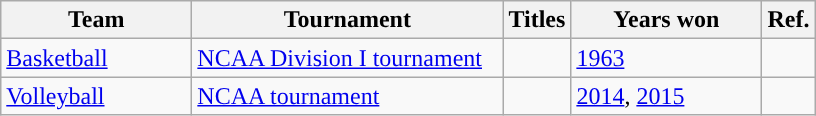<table class="wikitable"; style= "text-align: ">
<tr>
<th width=120px>Team</th>
<th width=200px>Tournament</th>
<th width=px>Titles</th>
<th width=120px>Years won</th>
<th width=px>Ref.</th>
</tr>
<tr>
<td><a href='#'>Basketball</a></td>
<td><a href='#'>NCAA Division I tournament</a></td>
<td></td>
<td><a href='#'>1963</a></td>
<td></td>
</tr>
<tr>
<td><a href='#'>Volleyball</a></td>
<td><a href='#'>NCAA tournament</a></td>
<td></td>
<td><a href='#'>2014</a>, <a href='#'>2015</a></td>
<td></td>
</tr>
</table>
